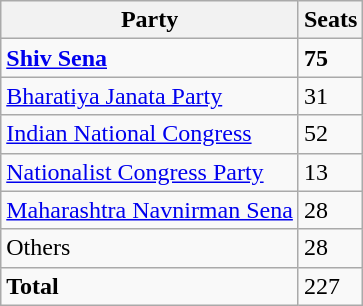<table class="wikitable">
<tr>
<th>Party</th>
<th>Seats</th>
</tr>
<tr>
<td><strong><a href='#'>Shiv Sena</a></strong></td>
<td><strong>75</strong></td>
</tr>
<tr>
<td><a href='#'>Bharatiya Janata Party</a></td>
<td>31</td>
</tr>
<tr>
<td><a href='#'>Indian National Congress</a></td>
<td>52</td>
</tr>
<tr>
<td><a href='#'>Nationalist Congress Party</a></td>
<td>13</td>
</tr>
<tr>
<td><a href='#'>Maharashtra Navnirman Sena</a></td>
<td>28</td>
</tr>
<tr>
<td>Others</td>
<td>28</td>
</tr>
<tr>
<td><strong>Total</strong></td>
<td>227</td>
</tr>
</table>
